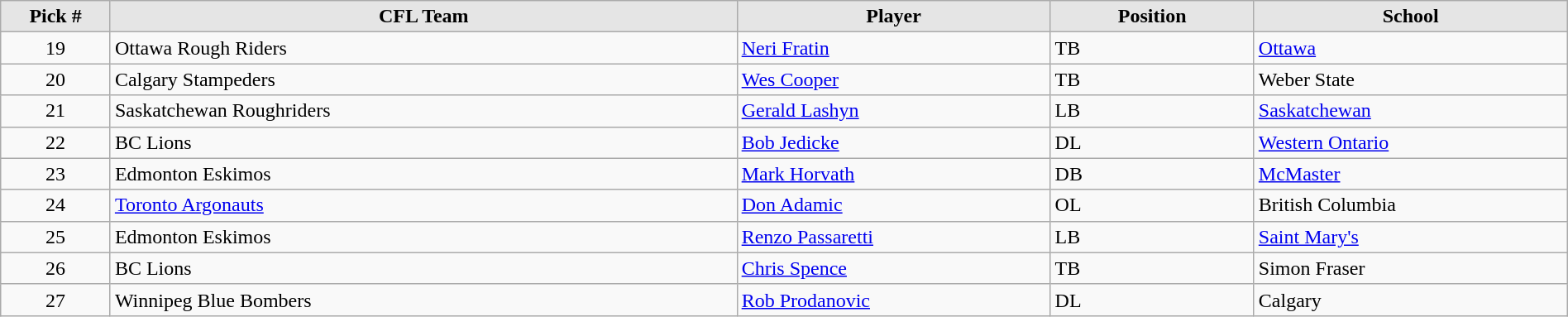<table class="wikitable" style="width: 100%">
<tr>
<th style="background:#E5E5E5;" width=7%>Pick #</th>
<th width=40% style="background:#E5E5E5;">CFL Team</th>
<th width=20% style="background:#E5E5E5;">Player</th>
<th width=13% style="background:#E5E5E5;">Position</th>
<th width=20% style="background:#E5E5E5;">School</th>
</tr>
<tr>
<td align=center>19</td>
<td>Ottawa Rough Riders</td>
<td><a href='#'>Neri Fratin</a></td>
<td>TB</td>
<td><a href='#'>Ottawa</a></td>
</tr>
<tr>
<td align=center>20</td>
<td>Calgary Stampeders</td>
<td><a href='#'>Wes Cooper</a></td>
<td>TB</td>
<td>Weber State</td>
</tr>
<tr>
<td align=center>21</td>
<td>Saskatchewan Roughriders</td>
<td><a href='#'>Gerald Lashyn</a></td>
<td>LB</td>
<td><a href='#'>Saskatchewan</a></td>
</tr>
<tr>
<td align=center>22</td>
<td>BC Lions</td>
<td><a href='#'>Bob Jedicke</a></td>
<td>DL</td>
<td><a href='#'>Western Ontario</a></td>
</tr>
<tr>
<td align=center>23</td>
<td>Edmonton Eskimos</td>
<td><a href='#'>Mark Horvath</a></td>
<td>DB</td>
<td><a href='#'>McMaster</a></td>
</tr>
<tr>
<td align=center>24</td>
<td><a href='#'>Toronto Argonauts</a></td>
<td><a href='#'>Don Adamic</a></td>
<td>OL</td>
<td>British Columbia</td>
</tr>
<tr>
<td align=center>25</td>
<td>Edmonton Eskimos</td>
<td><a href='#'>Renzo Passaretti</a></td>
<td>LB</td>
<td><a href='#'>Saint Mary's</a></td>
</tr>
<tr>
<td align=center>26</td>
<td>BC Lions</td>
<td><a href='#'>Chris Spence</a></td>
<td>TB</td>
<td>Simon Fraser</td>
</tr>
<tr>
<td align=center>27</td>
<td>Winnipeg Blue Bombers</td>
<td><a href='#'>Rob Prodanovic</a></td>
<td>DL</td>
<td>Calgary</td>
</tr>
</table>
